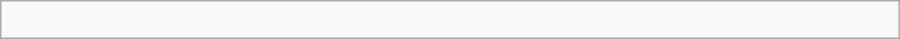<table class="wikitable" width=600px>
<tr>
<td><br></td>
</tr>
</table>
